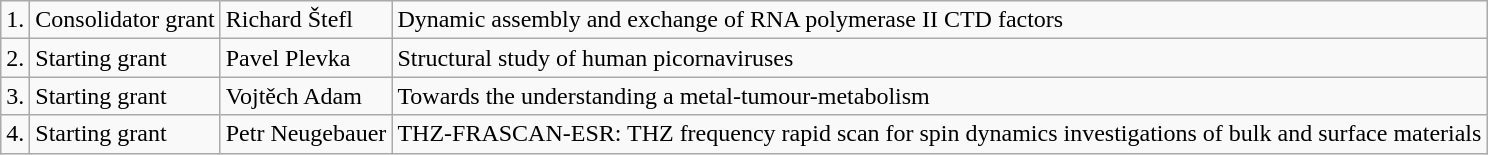<table class="wikitable">
<tr>
<td>1.</td>
<td>Consolidator grant</td>
<td>Richard Štefl</td>
<td>Dynamic assembly and exchange of RNA polymerase II CTD factors</td>
</tr>
<tr>
<td>2.</td>
<td>Starting grant</td>
<td>Pavel Plevka</td>
<td>Structural study of human picornaviruses</td>
</tr>
<tr>
<td>3.</td>
<td>Starting grant</td>
<td>Vojtěch Adam</td>
<td>Towards the understanding a metal-tumour-metabolism</td>
</tr>
<tr>
<td>4.</td>
<td>Starting grant</td>
<td>Petr Neugebauer</td>
<td>THZ-FRASCAN-ESR: THZ frequency rapid scan for spin dynamics investigations of bulk and surface materials</td>
</tr>
</table>
